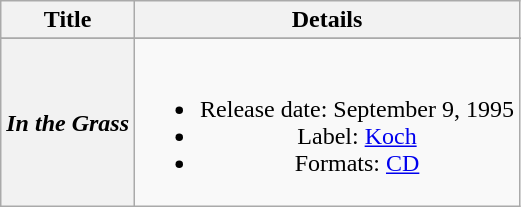<table class="wikitable plainrowheaders" style="text-align:center;">
<tr>
<th>Title</th>
<th>Details</th>
</tr>
<tr style="font-size:smaller;">
</tr>
<tr>
<th scope="row"><em>In the Grass</em></th>
<td><br><ul><li>Release date: September 9, 1995</li><li>Label: <a href='#'>Koch</a></li><li>Formats: <a href='#'>CD</a></li></ul></td>
</tr>
</table>
